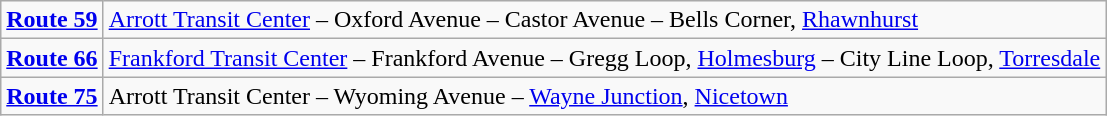<table class="wikitable">
<tr>
<td><strong><a href='#'>Route 59</a></strong></td>
<td><a href='#'>Arrott Transit Center</a> – Oxford Avenue – Castor Avenue – Bells Corner, <a href='#'>Rhawnhurst</a></td>
</tr>
<tr>
<td><strong><a href='#'>Route 66</a></strong></td>
<td><a href='#'>Frankford Transit Center</a> – Frankford Avenue – Gregg Loop, <a href='#'>Holmesburg</a> – City Line Loop, <a href='#'>Torresdale</a></td>
</tr>
<tr>
<td><strong><a href='#'>Route 75</a></strong></td>
<td>Arrott Transit Center – Wyoming Avenue – <a href='#'>Wayne Junction</a>, <a href='#'>Nicetown</a></td>
</tr>
</table>
